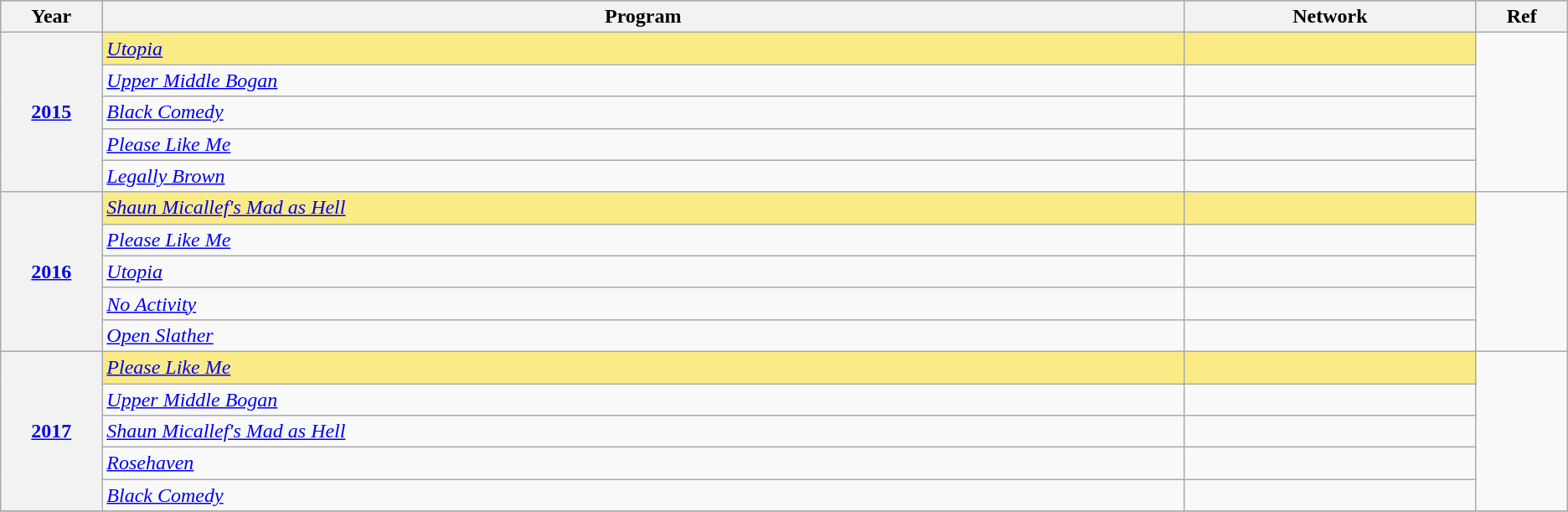<table class="wikitable sortable">
<tr style="background:#bebebe;">
<th scope="col" style="width:1%;">Year</th>
<th scope="col" style="width:16%;">Program</th>
<th scope="col" style="width:4%;">Network</th>
<th scope="col" style="width:1%;" class="unsortable">Ref</th>
</tr>
<tr>
<th scope="row" rowspan="5" style="text-align:center"><a href='#'>2015</a></th>
<td style="background:#FAEB86"><em><a href='#'>Utopia</a></em></td>
<td style="background:#FAEB86"></td>
<td rowspan="5"></td>
</tr>
<tr>
<td><em><a href='#'>Upper Middle Bogan</a></em></td>
<td></td>
</tr>
<tr>
<td><em><a href='#'>Black Comedy</a></em></td>
<td></td>
</tr>
<tr>
<td><em><a href='#'>Please Like Me</a></em></td>
<td></td>
</tr>
<tr>
<td><em><a href='#'>Legally Brown</a></em></td>
<td></td>
</tr>
<tr>
<th scope="row" rowspan="5" style="text-align:center"><a href='#'>2016</a></th>
<td style="background:#FAEB86"><em><a href='#'>Shaun Micallef's Mad as Hell</a></em></td>
<td style="background:#FAEB86"></td>
<td rowspan="5"></td>
</tr>
<tr>
<td><em><a href='#'>Please Like Me</a></em></td>
<td></td>
</tr>
<tr>
<td><em><a href='#'>Utopia</a></em></td>
<td></td>
</tr>
<tr>
<td><em><a href='#'>No Activity</a></em></td>
<td></td>
</tr>
<tr>
<td><em><a href='#'>Open Slather</a></em></td>
<td></td>
</tr>
<tr>
<th scope="row" rowspan="5" style="text-align:center"><a href='#'>2017</a></th>
<td style="background:#FAEB86"><em><a href='#'>Please Like Me</a></em></td>
<td style="background:#FAEB86"></td>
<td rowspan="5"></td>
</tr>
<tr>
<td><em><a href='#'>Upper Middle Bogan</a></em></td>
<td></td>
</tr>
<tr>
<td><em><a href='#'>Shaun Micallef's Mad as Hell</a></em></td>
<td></td>
</tr>
<tr>
<td><em><a href='#'>Rosehaven</a></em></td>
<td></td>
</tr>
<tr>
<td><em><a href='#'>Black Comedy</a></em></td>
<td></td>
</tr>
<tr>
</tr>
</table>
